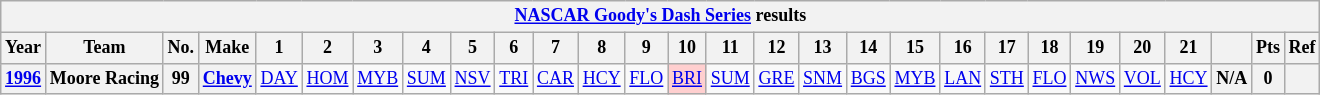<table class="wikitable" style="text-align:center; font-size:75%">
<tr>
<th colspan=32><a href='#'>NASCAR Goody's Dash Series</a> results</th>
</tr>
<tr>
<th>Year</th>
<th>Team</th>
<th>No.</th>
<th>Make</th>
<th>1</th>
<th>2</th>
<th>3</th>
<th>4</th>
<th>5</th>
<th>6</th>
<th>7</th>
<th>8</th>
<th>9</th>
<th>10</th>
<th>11</th>
<th>12</th>
<th>13</th>
<th>14</th>
<th>15</th>
<th>16</th>
<th>17</th>
<th>18</th>
<th>19</th>
<th>20</th>
<th>21</th>
<th></th>
<th>Pts</th>
<th>Ref</th>
</tr>
<tr>
<th><a href='#'>1996</a></th>
<th>Moore Racing</th>
<th>99</th>
<th><a href='#'>Chevy</a></th>
<td><a href='#'>DAY</a></td>
<td><a href='#'>HOM</a></td>
<td><a href='#'>MYB</a></td>
<td><a href='#'>SUM</a></td>
<td><a href='#'>NSV</a></td>
<td><a href='#'>TRI</a></td>
<td><a href='#'>CAR</a></td>
<td><a href='#'>HCY</a></td>
<td><a href='#'>FLO</a></td>
<td style="background:#FFCFCF;"><a href='#'>BRI</a><br></td>
<td><a href='#'>SUM</a></td>
<td><a href='#'>GRE</a></td>
<td><a href='#'>SNM</a></td>
<td><a href='#'>BGS</a></td>
<td><a href='#'>MYB</a></td>
<td><a href='#'>LAN</a></td>
<td><a href='#'>STH</a></td>
<td><a href='#'>FLO</a></td>
<td><a href='#'>NWS</a></td>
<td><a href='#'>VOL</a></td>
<td><a href='#'>HCY</a></td>
<th>N/A</th>
<th>0</th>
<th></th>
</tr>
</table>
